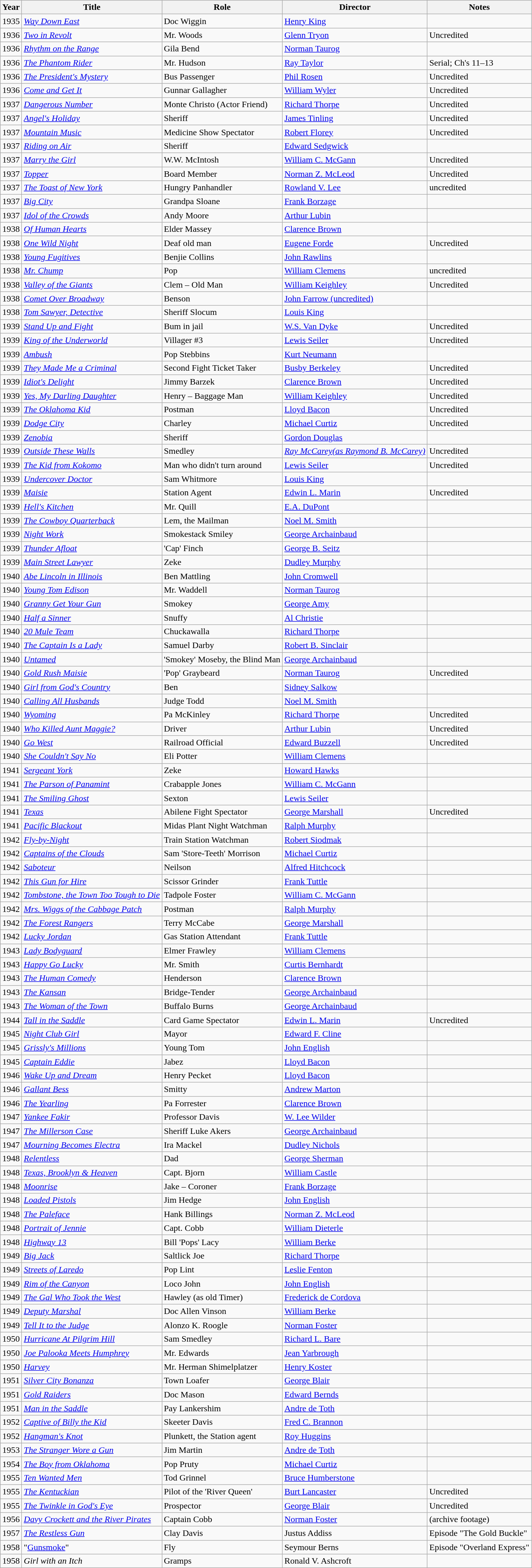<table class="wikitable sortable">
<tr>
<th>Year</th>
<th>Title</th>
<th>Role</th>
<th>Director</th>
<th class="unsortable">Notes</th>
</tr>
<tr>
<td>1935</td>
<td><em><a href='#'>Way Down East</a></em></td>
<td>Doc Wiggin</td>
<td><a href='#'>Henry King</a></td>
<td></td>
</tr>
<tr>
<td>1936</td>
<td><em><a href='#'>Two in Revolt</a></em></td>
<td>Mr. Woods</td>
<td><a href='#'>Glenn Tryon</a></td>
<td>Uncredited</td>
</tr>
<tr>
<td>1936</td>
<td><em><a href='#'>Rhythm on the Range</a></em></td>
<td>Gila Bend</td>
<td><a href='#'>Norman Taurog</a></td>
<td></td>
</tr>
<tr>
<td>1936</td>
<td><em><a href='#'>The Phantom Rider</a></em></td>
<td>Mr. Hudson</td>
<td><a href='#'>Ray Taylor</a></td>
<td>Serial; Ch's 11–13</td>
</tr>
<tr>
<td>1936</td>
<td><em><a href='#'>The President's Mystery</a></em></td>
<td>Bus Passenger</td>
<td><a href='#'>Phil Rosen</a></td>
<td>Uncredited</td>
</tr>
<tr>
<td>1936</td>
<td><em><a href='#'>Come and Get It</a></em></td>
<td>Gunnar Gallagher</td>
<td><a href='#'>William Wyler</a></td>
<td>Uncredited</td>
</tr>
<tr>
<td>1937</td>
<td><em><a href='#'>Dangerous Number</a></em></td>
<td>Monte Christo (Actor Friend)</td>
<td><a href='#'>Richard Thorpe</a></td>
<td>Uncredited</td>
</tr>
<tr>
<td>1937</td>
<td><em><a href='#'>Angel's Holiday</a></em></td>
<td>Sheriff</td>
<td><a href='#'>James Tinling</a></td>
<td>Uncredited</td>
</tr>
<tr>
<td>1937</td>
<td><em><a href='#'>Mountain Music</a></em></td>
<td>Medicine Show Spectator</td>
<td><a href='#'>Robert Florey</a></td>
<td>Uncredited</td>
</tr>
<tr>
<td>1937</td>
<td><em><a href='#'>Riding on Air</a></em></td>
<td>Sheriff</td>
<td><a href='#'>Edward Sedgwick</a></td>
<td></td>
</tr>
<tr>
<td>1937</td>
<td><em><a href='#'>Marry the Girl</a></em></td>
<td>W.W. McIntosh</td>
<td><a href='#'>William C. McGann</a></td>
<td>Uncredited</td>
</tr>
<tr>
<td>1937</td>
<td><em><a href='#'>Topper</a></em></td>
<td>Board Member</td>
<td><a href='#'>Norman Z. McLeod</a></td>
<td>Uncredited</td>
</tr>
<tr>
<td>1937</td>
<td><em><a href='#'>The Toast of New York</a></em></td>
<td>Hungry Panhandler</td>
<td><a href='#'>Rowland V. Lee</a></td>
<td>uncredited</td>
</tr>
<tr>
<td>1937</td>
<td><em><a href='#'>Big City</a></em></td>
<td>Grandpa Sloane</td>
<td><a href='#'>Frank Borzage</a></td>
<td></td>
</tr>
<tr>
<td>1937</td>
<td><em><a href='#'>Idol of the Crowds</a></em></td>
<td>Andy Moore</td>
<td><a href='#'>Arthur Lubin</a></td>
<td></td>
</tr>
<tr>
<td>1938</td>
<td><em><a href='#'>Of Human Hearts</a></em></td>
<td>Elder Massey</td>
<td><a href='#'>Clarence Brown</a></td>
<td></td>
</tr>
<tr>
<td>1938</td>
<td><em><a href='#'>One Wild Night</a></em></td>
<td>Deaf old man</td>
<td><a href='#'>Eugene Forde</a></td>
<td>Uncredited</td>
</tr>
<tr>
<td>1938</td>
<td><em><a href='#'>Young Fugitives</a></em></td>
<td>Benjie Collins</td>
<td><a href='#'>John Rawlins</a></td>
<td></td>
</tr>
<tr>
<td>1938</td>
<td><em><a href='#'>Mr. Chump</a></em></td>
<td>Pop</td>
<td><a href='#'>William Clemens</a></td>
<td>uncredited</td>
</tr>
<tr>
<td>1938</td>
<td><em><a href='#'>Valley of the Giants</a></em></td>
<td>Clem – Old Man</td>
<td><a href='#'>William Keighley</a></td>
<td>Uncredited</td>
</tr>
<tr>
<td>1938</td>
<td><em><a href='#'>Comet Over Broadway</a></em></td>
<td>Benson</td>
<td><a href='#'>John Farrow (uncredited)</a></td>
<td></td>
</tr>
<tr>
<td>1938</td>
<td><em><a href='#'>Tom Sawyer, Detective</a></em></td>
<td>Sheriff Slocum</td>
<td><a href='#'>Louis King</a></td>
<td></td>
</tr>
<tr>
<td>1939</td>
<td><em><a href='#'>Stand Up and Fight</a></em></td>
<td>Bum in jail</td>
<td><a href='#'>W.S. Van Dyke</a></td>
<td>Uncredited</td>
</tr>
<tr>
<td>1939</td>
<td><em><a href='#'>King of the Underworld</a></em></td>
<td>Villager #3</td>
<td><a href='#'>Lewis Seiler</a></td>
<td>Uncredited</td>
</tr>
<tr>
<td>1939</td>
<td><em><a href='#'>Ambush</a></em></td>
<td>Pop Stebbins</td>
<td><a href='#'>Kurt Neumann</a></td>
<td></td>
</tr>
<tr>
<td>1939</td>
<td><em><a href='#'>They Made Me a Criminal</a></em></td>
<td>Second Fight Ticket Taker</td>
<td><a href='#'>Busby Berkeley</a></td>
<td>Uncredited</td>
</tr>
<tr>
<td>1939</td>
<td><em><a href='#'>Idiot's Delight</a></em></td>
<td>Jimmy Barzek</td>
<td><a href='#'>Clarence Brown</a></td>
<td>Uncredited</td>
</tr>
<tr>
<td>1939</td>
<td><em><a href='#'>Yes, My Darling Daughter</a></em></td>
<td>Henry – Baggage Man</td>
<td><a href='#'>William Keighley</a></td>
<td>Uncredited</td>
</tr>
<tr>
<td>1939</td>
<td><em><a href='#'>The Oklahoma Kid</a></em></td>
<td>Postman</td>
<td><a href='#'>Lloyd Bacon</a></td>
<td>Uncredited</td>
</tr>
<tr>
<td>1939</td>
<td><em><a href='#'>Dodge City</a></em></td>
<td>Charley</td>
<td><a href='#'>Michael Curtiz</a></td>
<td>Uncredited</td>
</tr>
<tr>
<td>1939</td>
<td><em><a href='#'>Zenobia</a></em></td>
<td>Sheriff</td>
<td><a href='#'>Gordon Douglas</a></td>
<td></td>
</tr>
<tr>
<td>1939</td>
<td><em><a href='#'>Outside These Walls</a></em></td>
<td>Smedley</td>
<td><em><a href='#'>Ray McCarey(as Raymond B. McCarey)</a></em></td>
<td>Uncredited</td>
</tr>
<tr>
<td>1939</td>
<td><em><a href='#'>The Kid from Kokomo</a></em></td>
<td>Man who didn't turn around</td>
<td><a href='#'>Lewis Seiler</a></td>
<td>Uncredited</td>
</tr>
<tr>
<td>1939</td>
<td><em><a href='#'>Undercover Doctor</a></em></td>
<td>Sam Whitmore</td>
<td><a href='#'>Louis King</a></td>
<td></td>
</tr>
<tr>
<td>1939</td>
<td><em><a href='#'>Maisie</a></em></td>
<td>Station Agent</td>
<td><a href='#'>Edwin L. Marin</a></td>
<td>Uncredited</td>
</tr>
<tr>
<td>1939</td>
<td><em><a href='#'>Hell's Kitchen</a></em></td>
<td>Mr. Quill</td>
<td><a href='#'>E.A. DuPont</a></td>
<td></td>
</tr>
<tr>
<td>1939</td>
<td><em><a href='#'>The Cowboy Quarterback</a></em></td>
<td>Lem, the Mailman</td>
<td><a href='#'>Noel M. Smith</a></td>
<td></td>
</tr>
<tr>
<td>1939</td>
<td><em><a href='#'>Night Work</a></em></td>
<td>Smokestack Smiley</td>
<td><a href='#'>George Archainbaud</a></td>
<td></td>
</tr>
<tr>
<td>1939</td>
<td><em><a href='#'>Thunder Afloat</a></em></td>
<td>'Cap' Finch</td>
<td><a href='#'>George B. Seitz</a></td>
<td></td>
</tr>
<tr>
<td>1939</td>
<td><em><a href='#'>Main Street Lawyer</a></em></td>
<td>Zeke</td>
<td><a href='#'>Dudley Murphy</a></td>
<td></td>
</tr>
<tr>
<td>1940</td>
<td><em><a href='#'>Abe Lincoln in Illinois</a></em></td>
<td>Ben Mattling</td>
<td><a href='#'>John Cromwell</a></td>
<td></td>
</tr>
<tr>
<td>1940</td>
<td><em><a href='#'>Young Tom Edison</a></em></td>
<td>Mr. Waddell</td>
<td><a href='#'>Norman Taurog</a></td>
<td></td>
</tr>
<tr>
<td>1940</td>
<td><em><a href='#'>Granny Get Your Gun</a></em></td>
<td>Smokey</td>
<td><a href='#'>George Amy</a></td>
<td></td>
</tr>
<tr>
<td>1940</td>
<td><em><a href='#'>Half a Sinner</a></em></td>
<td>Snuffy</td>
<td><a href='#'>Al Christie</a></td>
<td></td>
</tr>
<tr>
<td>1940</td>
<td><em><a href='#'>20 Mule Team</a></em></td>
<td>Chuckawalla</td>
<td><a href='#'>Richard Thorpe</a></td>
<td></td>
</tr>
<tr>
<td>1940</td>
<td><em><a href='#'>The Captain Is a Lady</a></em></td>
<td>Samuel Darby</td>
<td><a href='#'>Robert B. Sinclair</a></td>
<td></td>
</tr>
<tr>
<td>1940</td>
<td><em><a href='#'>Untamed</a></em></td>
<td>'Smokey' Moseby, the Blind Man</td>
<td><a href='#'>George Archainbaud</a></td>
<td></td>
</tr>
<tr>
<td>1940</td>
<td><em><a href='#'>Gold Rush Maisie</a></em></td>
<td>'Pop' Graybeard</td>
<td><a href='#'>Norman Taurog</a></td>
<td>Uncredited</td>
</tr>
<tr>
<td>1940</td>
<td><em><a href='#'>Girl from God's Country</a></em></td>
<td>Ben</td>
<td><a href='#'>Sidney Salkow</a></td>
<td></td>
</tr>
<tr>
<td>1940</td>
<td><em><a href='#'>Calling All Husbands</a></em></td>
<td>Judge Todd</td>
<td><a href='#'>Noel M. Smith</a></td>
<td></td>
</tr>
<tr>
<td>1940</td>
<td><em><a href='#'>Wyoming</a></em></td>
<td>Pa McKinley</td>
<td><a href='#'>Richard Thorpe</a></td>
<td>Uncredited</td>
</tr>
<tr>
<td>1940</td>
<td><em><a href='#'>Who Killed Aunt Maggie?</a></em></td>
<td>Driver</td>
<td><a href='#'>Arthur Lubin</a></td>
<td>Uncredited</td>
</tr>
<tr>
<td>1940</td>
<td><em><a href='#'>Go West</a></em></td>
<td>Railroad Official</td>
<td><a href='#'>Edward Buzzell</a></td>
<td>Uncredited</td>
</tr>
<tr>
<td>1940</td>
<td><em><a href='#'>She Couldn't Say No</a></em></td>
<td>Eli Potter</td>
<td><a href='#'>William Clemens</a></td>
<td></td>
</tr>
<tr>
<td>1941</td>
<td><em><a href='#'>Sergeant York</a></em></td>
<td>Zeke</td>
<td><a href='#'>Howard Hawks</a></td>
<td></td>
</tr>
<tr>
<td>1941</td>
<td><em><a href='#'>The Parson of Panamint</a></em></td>
<td>Crabapple Jones</td>
<td><a href='#'>William C. McGann</a></td>
<td></td>
</tr>
<tr>
<td>1941</td>
<td><em><a href='#'>The Smiling Ghost</a></em></td>
<td>Sexton</td>
<td><a href='#'>Lewis Seiler</a></td>
<td></td>
</tr>
<tr>
<td>1941</td>
<td><em><a href='#'>Texas</a></em></td>
<td>Abilene Fight Spectator</td>
<td><a href='#'>George Marshall</a></td>
<td>Uncredited</td>
</tr>
<tr>
<td>1941</td>
<td><em><a href='#'>Pacific Blackout</a></em></td>
<td>Midas Plant Night Watchman</td>
<td><a href='#'>Ralph Murphy</a></td>
<td></td>
</tr>
<tr>
<td>1942</td>
<td><em><a href='#'>Fly-by-Night</a></em></td>
<td>Train Station Watchman</td>
<td><a href='#'>Robert Siodmak</a></td>
<td></td>
</tr>
<tr>
<td>1942</td>
<td><em><a href='#'>Captains of the Clouds</a></em></td>
<td>Sam 'Store-Teeth' Morrison</td>
<td><a href='#'>Michael Curtiz</a></td>
<td></td>
</tr>
<tr>
<td>1942</td>
<td><em><a href='#'>Saboteur</a></em></td>
<td>Neilson</td>
<td><a href='#'>Alfred Hitchcock</a></td>
<td></td>
</tr>
<tr>
<td>1942</td>
<td><em><a href='#'>This Gun for Hire</a></em></td>
<td>Scissor Grinder</td>
<td><a href='#'>Frank Tuttle</a></td>
<td></td>
</tr>
<tr>
<td>1942</td>
<td><em><a href='#'>Tombstone, the Town Too Tough to Die</a></em></td>
<td>Tadpole Foster</td>
<td><a href='#'>William C. McGann</a></td>
<td></td>
</tr>
<tr>
<td>1942</td>
<td><em><a href='#'>Mrs. Wiggs of the Cabbage Patch</a></em></td>
<td>Postman</td>
<td><a href='#'>Ralph Murphy</a></td>
<td></td>
</tr>
<tr>
<td>1942</td>
<td><em><a href='#'>The Forest Rangers</a></em></td>
<td>Terry McCabe</td>
<td><a href='#'>George Marshall</a></td>
<td></td>
</tr>
<tr>
<td>1942</td>
<td><em><a href='#'>Lucky Jordan</a></em></td>
<td>Gas Station Attendant</td>
<td><a href='#'>Frank Tuttle</a></td>
<td></td>
</tr>
<tr>
<td>1943</td>
<td><em><a href='#'>Lady Bodyguard</a></em></td>
<td>Elmer Frawley</td>
<td><a href='#'>William Clemens</a></td>
<td></td>
</tr>
<tr>
<td>1943</td>
<td><em><a href='#'>Happy Go Lucky</a></em></td>
<td>Mr. Smith</td>
<td><a href='#'>Curtis Bernhardt</a></td>
<td></td>
</tr>
<tr>
<td>1943</td>
<td><em><a href='#'>The Human Comedy</a></em></td>
<td>Henderson</td>
<td><a href='#'>Clarence Brown</a></td>
<td></td>
</tr>
<tr>
<td>1943</td>
<td><em><a href='#'>The Kansan</a></em></td>
<td>Bridge-Tender</td>
<td><a href='#'>George Archainbaud</a></td>
<td></td>
</tr>
<tr>
<td>1943</td>
<td><em><a href='#'>The Woman of the Town</a></em></td>
<td>Buffalo Burns</td>
<td><a href='#'>George Archainbaud</a></td>
<td></td>
</tr>
<tr>
<td>1944</td>
<td><em><a href='#'>Tall in the Saddle</a></em></td>
<td>Card Game Spectator</td>
<td><a href='#'>Edwin L. Marin</a></td>
<td>Uncredited</td>
</tr>
<tr>
<td>1945</td>
<td><em><a href='#'>Night Club Girl</a></em></td>
<td>Mayor</td>
<td><a href='#'>Edward F. Cline</a></td>
<td></td>
</tr>
<tr>
<td>1945</td>
<td><em><a href='#'>Grissly's Millions</a></em></td>
<td>Young Tom</td>
<td><a href='#'>John English</a></td>
<td></td>
</tr>
<tr>
<td>1945</td>
<td><em><a href='#'>Captain Eddie</a></em></td>
<td>Jabez</td>
<td><a href='#'>Lloyd Bacon</a></td>
<td></td>
</tr>
<tr>
<td>1946</td>
<td><em><a href='#'>Wake Up and Dream</a></em></td>
<td>Henry Pecket</td>
<td><a href='#'>Lloyd Bacon</a></td>
<td></td>
</tr>
<tr>
<td>1946</td>
<td><em><a href='#'>Gallant Bess</a></em></td>
<td>Smitty</td>
<td><a href='#'>Andrew Marton</a></td>
<td></td>
</tr>
<tr>
<td>1946</td>
<td><em><a href='#'>The Yearling</a></em></td>
<td>Pa Forrester</td>
<td><a href='#'>Clarence Brown</a></td>
<td></td>
</tr>
<tr>
<td>1947</td>
<td><em><a href='#'>Yankee Fakir</a></em></td>
<td>Professor Davis</td>
<td><a href='#'>W. Lee Wilder</a></td>
<td></td>
</tr>
<tr>
<td>1947</td>
<td><em><a href='#'>The Millerson Case</a></em></td>
<td>Sheriff Luke Akers</td>
<td><a href='#'>George Archainbaud</a></td>
<td></td>
</tr>
<tr>
<td>1947</td>
<td><em><a href='#'>Mourning Becomes Electra</a></em></td>
<td>Ira Mackel</td>
<td><a href='#'>Dudley Nichols</a></td>
<td></td>
</tr>
<tr>
<td>1948</td>
<td><em><a href='#'>Relentless</a></em></td>
<td>Dad</td>
<td><a href='#'>George Sherman</a></td>
<td></td>
</tr>
<tr>
<td>1948</td>
<td><em><a href='#'>Texas, Brooklyn & Heaven</a></em></td>
<td>Capt. Bjorn</td>
<td><a href='#'>William Castle</a></td>
<td></td>
</tr>
<tr>
<td>1948</td>
<td><em><a href='#'>Moonrise</a></em></td>
<td>Jake – Coroner</td>
<td><a href='#'>Frank Borzage</a></td>
<td></td>
</tr>
<tr>
<td>1948</td>
<td><em><a href='#'>Loaded Pistols</a></em></td>
<td>Jim Hedge</td>
<td><a href='#'>John English</a></td>
<td></td>
</tr>
<tr>
<td>1948</td>
<td><em><a href='#'>The Paleface</a></em></td>
<td>Hank Billings</td>
<td><a href='#'>Norman Z. McLeod</a></td>
<td></td>
</tr>
<tr>
<td>1948</td>
<td><em><a href='#'>Portrait of Jennie</a></em></td>
<td>Capt. Cobb</td>
<td><a href='#'>William Dieterle</a></td>
<td></td>
</tr>
<tr>
<td>1948</td>
<td><em><a href='#'>Highway 13</a></em></td>
<td>Bill 'Pops' Lacy</td>
<td><a href='#'>William Berke</a></td>
<td></td>
</tr>
<tr>
<td>1949</td>
<td><em><a href='#'>Big Jack</a></em></td>
<td>Saltlick Joe</td>
<td><a href='#'>Richard Thorpe</a></td>
<td></td>
</tr>
<tr>
<td>1949</td>
<td><em><a href='#'>Streets of Laredo</a></em></td>
<td>Pop Lint</td>
<td><a href='#'>Leslie Fenton</a></td>
<td></td>
</tr>
<tr>
<td>1949</td>
<td><em><a href='#'>Rim of the Canyon</a></em></td>
<td>Loco John</td>
<td><a href='#'>John English</a></td>
<td></td>
</tr>
<tr>
<td>1949</td>
<td><em><a href='#'>The Gal Who Took the West</a></em></td>
<td>Hawley (as old Timer)</td>
<td><a href='#'>Frederick de Cordova</a></td>
<td></td>
</tr>
<tr>
<td>1949</td>
<td><em><a href='#'>Deputy Marshal</a></em></td>
<td>Doc Allen Vinson</td>
<td><a href='#'>William Berke</a></td>
<td></td>
</tr>
<tr>
<td>1949</td>
<td><em><a href='#'>Tell It to the Judge</a></em></td>
<td>Alonzo K. Roogle</td>
<td><a href='#'>Norman Foster</a></td>
<td></td>
</tr>
<tr>
<td>1950</td>
<td><em><a href='#'>Hurricane At Pilgrim Hill</a></em></td>
<td>Sam Smedley</td>
<td><a href='#'>Richard L. Bare</a></td>
<td></td>
</tr>
<tr>
<td>1950</td>
<td><em><a href='#'>Joe Palooka Meets Humphrey</a></em></td>
<td>Mr. Edwards</td>
<td><a href='#'>Jean Yarbrough</a></td>
<td></td>
</tr>
<tr>
<td>1950</td>
<td><em><a href='#'>Harvey</a></em></td>
<td>Mr. Herman Shimelplatzer</td>
<td><a href='#'>Henry Koster</a></td>
<td></td>
</tr>
<tr>
<td>1951</td>
<td><em><a href='#'>Silver City Bonanza</a></em></td>
<td>Town Loafer</td>
<td><a href='#'>George Blair</a></td>
<td></td>
</tr>
<tr>
<td>1951</td>
<td><em><a href='#'>Gold Raiders</a></em></td>
<td>Doc Mason</td>
<td><a href='#'>Edward Bernds</a></td>
<td></td>
</tr>
<tr>
<td>1951</td>
<td><em><a href='#'>Man in the Saddle</a></em></td>
<td>Pay Lankershim</td>
<td><a href='#'>Andre de Toth</a></td>
<td></td>
</tr>
<tr>
<td>1952</td>
<td><em><a href='#'>Captive of Billy the Kid</a></em></td>
<td>Skeeter Davis</td>
<td><a href='#'>Fred C. Brannon</a></td>
<td></td>
</tr>
<tr>
<td>1952</td>
<td><em><a href='#'>Hangman's Knot</a></em></td>
<td>Plunkett, the Station agent</td>
<td><a href='#'>Roy Huggins</a></td>
<td></td>
</tr>
<tr>
<td>1953</td>
<td><em><a href='#'>The Stranger Wore a Gun</a></em></td>
<td>Jim Martin</td>
<td><a href='#'>Andre de Toth</a></td>
<td></td>
</tr>
<tr>
<td>1954</td>
<td><em><a href='#'>The Boy from Oklahoma</a></em></td>
<td>Pop Pruty</td>
<td><a href='#'>Michael Curtiz</a></td>
<td></td>
</tr>
<tr>
<td>1955</td>
<td><em><a href='#'>Ten Wanted Men</a></em></td>
<td>Tod Grinnel</td>
<td><a href='#'>Bruce Humberstone</a></td>
<td></td>
</tr>
<tr>
<td>1955</td>
<td><em><a href='#'>The Kentuckian</a></em></td>
<td>Pilot of the 'River Queen'</td>
<td><a href='#'>Burt Lancaster</a></td>
<td>Uncredited</td>
</tr>
<tr>
<td>1955</td>
<td><em><a href='#'>The Twinkle in God's Eye</a></em></td>
<td>Prospector</td>
<td><a href='#'>George Blair</a></td>
<td>Uncredited</td>
</tr>
<tr>
<td>1956</td>
<td><em><a href='#'>Davy Crockett and the River Pirates</a></em></td>
<td>Captain Cobb</td>
<td><a href='#'>Norman Foster</a></td>
<td>(archive footage)</td>
</tr>
<tr>
<td>1957</td>
<td><em><a href='#'>The Restless Gun</a></em></td>
<td>Clay Davis</td>
<td>Justus Addiss</td>
<td>Episode "The Gold Buckle"</td>
</tr>
<tr>
<td>1958</td>
<td>"<a href='#'>Gunsmoke</a>"</td>
<td>Fly</td>
<td>Seymour Berns</td>
<td>Episode "Overland Express"</td>
</tr>
<tr>
<td>1958</td>
<td><em>Girl with an Itch</em></td>
<td>Gramps</td>
<td>Ronald V. Ashcroft</td>
<td></td>
</tr>
</table>
